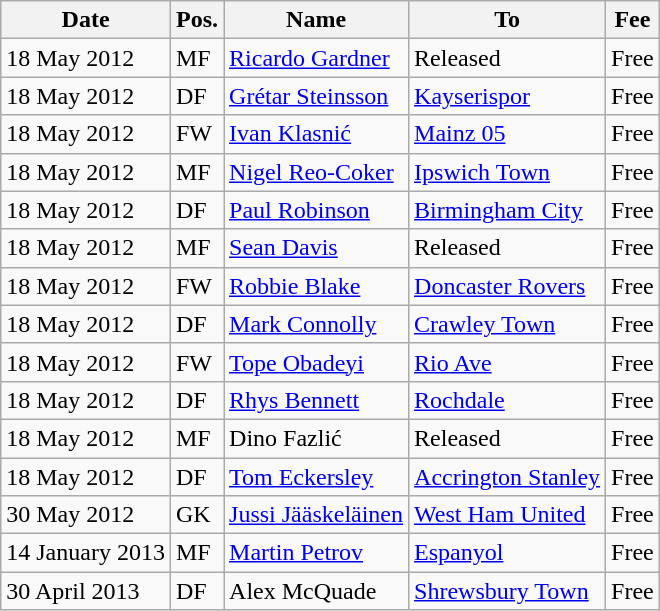<table class="wikitable" style="float:left; margin-right:1em;">
<tr>
<th>Date</th>
<th>Pos.</th>
<th>Name</th>
<th>To</th>
<th>Fee</th>
</tr>
<tr>
<td>18 May 2012</td>
<td>MF</td>
<td> <a href='#'>Ricardo Gardner</a></td>
<td colspan=1>Released</td>
<td colspan=1>Free</td>
</tr>
<tr>
<td>18 May 2012</td>
<td>DF</td>
<td> <a href='#'>Grétar Steinsson</a></td>
<td colspan=1> <a href='#'>Kayserispor</a></td>
<td colspan=1>Free</td>
</tr>
<tr>
<td>18 May 2012</td>
<td>FW</td>
<td> <a href='#'>Ivan Klasnić</a></td>
<td colspan=1> <a href='#'>Mainz 05</a></td>
<td colspan=1>Free</td>
</tr>
<tr>
<td>18 May 2012</td>
<td>MF</td>
<td> <a href='#'>Nigel Reo-Coker</a></td>
<td colspan=1><a href='#'>Ipswich Town</a></td>
<td colspan=1>Free</td>
</tr>
<tr>
<td>18 May 2012</td>
<td>DF</td>
<td> <a href='#'>Paul Robinson</a></td>
<td colspan=1> <a href='#'>Birmingham City</a></td>
<td colspan=1>Free</td>
</tr>
<tr>
<td>18 May 2012</td>
<td>MF</td>
<td> <a href='#'>Sean Davis</a></td>
<td colspan=1>Released</td>
<td colspan=1>Free</td>
</tr>
<tr>
<td>18 May 2012</td>
<td>FW</td>
<td> <a href='#'>Robbie Blake</a></td>
<td colspan=1> <a href='#'>Doncaster Rovers</a></td>
<td colspan=1>Free</td>
</tr>
<tr>
<td>18 May 2012</td>
<td>DF</td>
<td> <a href='#'>Mark Connolly</a></td>
<td colspan=1> <a href='#'>Crawley Town</a></td>
<td colspan=1>Free</td>
</tr>
<tr>
<td>18 May 2012</td>
<td>FW</td>
<td> <a href='#'>Tope Obadeyi</a></td>
<td colspan=1> <a href='#'>Rio Ave</a></td>
<td colspan=1>Free</td>
</tr>
<tr>
<td>18 May 2012</td>
<td>DF</td>
<td> <a href='#'>Rhys Bennett</a></td>
<td colspan=1> <a href='#'>Rochdale</a></td>
<td colspan=1>Free</td>
</tr>
<tr>
<td>18 May 2012</td>
<td>MF</td>
<td> Dino Fazlić</td>
<td colspan=1>Released</td>
<td colspan=1>Free</td>
</tr>
<tr>
<td>18 May 2012</td>
<td>DF</td>
<td> <a href='#'>Tom Eckersley</a></td>
<td colspan=1> <a href='#'>Accrington Stanley</a></td>
<td colspan=1>Free</td>
</tr>
<tr>
<td>30 May 2012</td>
<td>GK</td>
<td> <a href='#'>Jussi Jääskeläinen</a></td>
<td colspan=1> <a href='#'>West Ham United</a></td>
<td colspan=1>Free</td>
</tr>
<tr>
<td>14 January 2013</td>
<td>MF</td>
<td> <a href='#'>Martin Petrov</a></td>
<td colspan=1> <a href='#'>Espanyol</a></td>
<td colspan=1>Free</td>
</tr>
<tr>
<td>30 April 2013</td>
<td>DF</td>
<td> Alex McQuade</td>
<td> <a href='#'>Shrewsbury Town</a></td>
<td>Free</td>
</tr>
</table>
